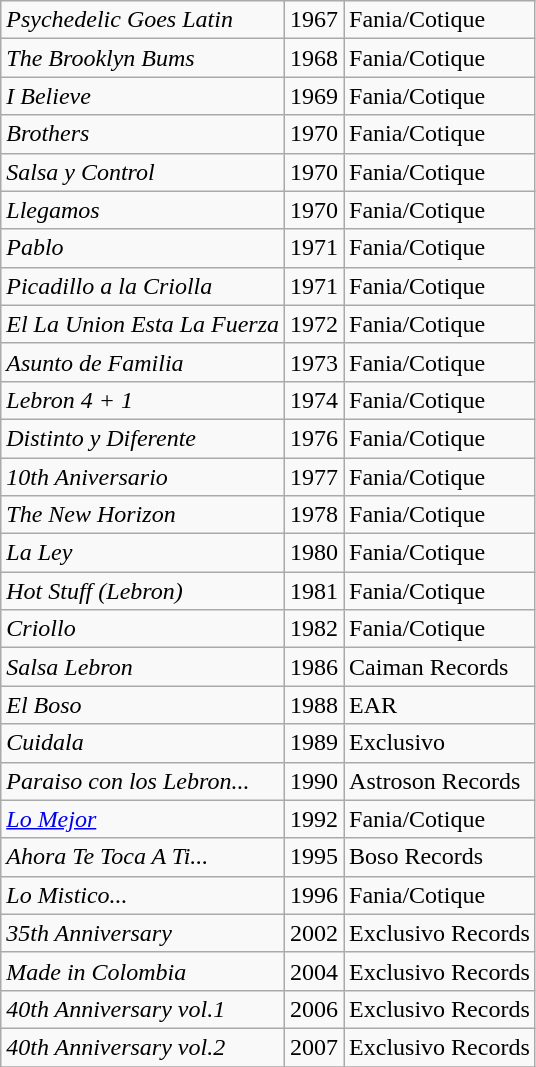<table class="wikitable">
<tr>
<td><em>Psychedelic Goes Latin</em></td>
<td>1967</td>
<td>Fania/Cotique</td>
</tr>
<tr>
<td><em>The Brooklyn Bums</em></td>
<td>1968</td>
<td>Fania/Cotique</td>
</tr>
<tr>
<td><em>I Believe</em></td>
<td>1969</td>
<td>Fania/Cotique</td>
</tr>
<tr>
<td><em>Brothers</em></td>
<td>1970</td>
<td>Fania/Cotique</td>
</tr>
<tr>
<td><em>Salsa y Control</em></td>
<td>1970</td>
<td>Fania/Cotique</td>
</tr>
<tr>
<td><em>Llegamos</em></td>
<td>1970</td>
<td>Fania/Cotique</td>
</tr>
<tr>
<td><em>Pablo</em></td>
<td>1971</td>
<td>Fania/Cotique</td>
</tr>
<tr>
<td><em>Picadillo a la Criolla</em></td>
<td>1971</td>
<td>Fania/Cotique</td>
</tr>
<tr>
<td><em>El La Union Esta La Fuerza</em></td>
<td>1972</td>
<td>Fania/Cotique</td>
</tr>
<tr>
<td><em>Asunto de Familia</em></td>
<td>1973</td>
<td>Fania/Cotique</td>
</tr>
<tr>
<td><em>Lebron 4 + 1 </em></td>
<td>1974</td>
<td>Fania/Cotique</td>
</tr>
<tr>
<td><em>Distinto y Diferente</em></td>
<td>1976</td>
<td>Fania/Cotique</td>
</tr>
<tr>
<td><em>10th Aniversario</em></td>
<td>1977</td>
<td>Fania/Cotique</td>
</tr>
<tr>
<td><em>The New Horizon</em></td>
<td>1978</td>
<td>Fania/Cotique</td>
</tr>
<tr>
<td><em>La Ley</em></td>
<td>1980</td>
<td>Fania/Cotique</td>
</tr>
<tr>
<td><em>Hot Stuff (Lebron)</em></td>
<td>1981</td>
<td>Fania/Cotique</td>
</tr>
<tr>
<td><em>Criollo</em></td>
<td>1982</td>
<td>Fania/Cotique</td>
</tr>
<tr>
<td><em>Salsa Lebron</em></td>
<td>1986</td>
<td>Caiman Records</td>
</tr>
<tr>
<td><em>El Boso</em></td>
<td>1988</td>
<td>EAR</td>
</tr>
<tr>
<td><em>Cuidala</em></td>
<td>1989</td>
<td>Exclusivo</td>
</tr>
<tr>
<td><em>Paraiso con los Lebron...</em></td>
<td>1990</td>
<td>Astroson Records</td>
</tr>
<tr>
<td><em><a href='#'>Lo Mejor</a></em></td>
<td>1992</td>
<td>Fania/Cotique</td>
</tr>
<tr>
<td><em>Ahora Te Toca A Ti...</em></td>
<td>1995</td>
<td>Boso Records</td>
</tr>
<tr>
<td><em>Lo Mistico...</em></td>
<td>1996</td>
<td>Fania/Cotique</td>
</tr>
<tr>
<td><em>35th Anniversary</em></td>
<td>2002</td>
<td>Exclusivo Records</td>
</tr>
<tr>
<td><em>Made in Colombia</em></td>
<td>2004</td>
<td>Exclusivo Records</td>
</tr>
<tr>
<td><em>40th Anniversary vol.1</em></td>
<td>2006</td>
<td>Exclusivo Records</td>
</tr>
<tr>
<td><em>40th Anniversary vol.2</em></td>
<td>2007</td>
<td>Exclusivo Records</td>
</tr>
<tr>
</tr>
</table>
